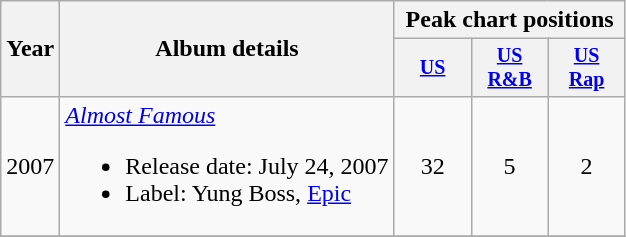<table class="wikitable" style="text-align:center;">
<tr>
<th rowspan="2">Year</th>
<th rowspan="2">Album details</th>
<th colspan="3">Peak chart positions</th>
</tr>
<tr style="font-size:smaller;">
<th width="45"><a href='#'>US</a><br></th>
<th width="45"><a href='#'>US<br>R&B</a><br></th>
<th width="45"><a href='#'>US<br>Rap</a><br></th>
</tr>
<tr>
<td>2007</td>
<td align="left"><em><a href='#'>Almost Famous</a></em><br><ul><li>Release date: July 24, 2007</li><li>Label: Yung Boss, <a href='#'>Epic</a></li></ul></td>
<td>32</td>
<td>5</td>
<td>2</td>
</tr>
<tr>
</tr>
</table>
